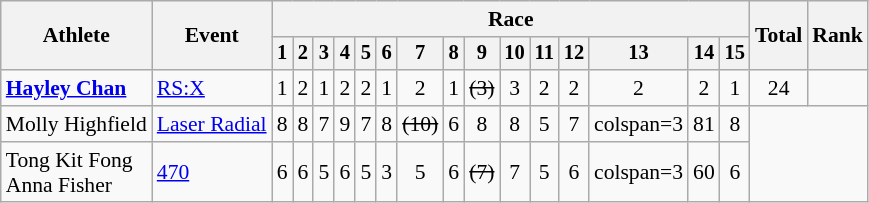<table class=wikitable style=font-size:90%;text-align:center>
<tr>
<th rowspan="2">Athlete</th>
<th rowspan="2">Event</th>
<th colspan=15>Race</th>
<th rowspan=2>Total</th>
<th rowspan=2>Rank</th>
</tr>
<tr style="font-size:95%">
<th>1</th>
<th>2</th>
<th>3</th>
<th>4</th>
<th>5</th>
<th>6</th>
<th>7</th>
<th>8</th>
<th>9</th>
<th>10</th>
<th>11</th>
<th>12</th>
<th>13</th>
<th>14</th>
<th>15</th>
</tr>
<tr>
<td align=left><strong><a href='#'>Hayley Chan</a></strong></td>
<td align=left><a href='#'>RS:X</a></td>
<td>1</td>
<td>2</td>
<td>1</td>
<td>2</td>
<td>2</td>
<td>1</td>
<td>2</td>
<td>1</td>
<td><s>(3)</s></td>
<td>3</td>
<td>2</td>
<td>2</td>
<td>2</td>
<td>2</td>
<td>1</td>
<td>24</td>
<td></td>
</tr>
<tr>
<td align=left>Molly Highfield</td>
<td align=left><a href='#'>Laser Radial</a></td>
<td>8</td>
<td>8</td>
<td>7</td>
<td>9</td>
<td>7</td>
<td>8</td>
<td><s>(10)</s></td>
<td>6</td>
<td>8</td>
<td>8</td>
<td>5</td>
<td>7</td>
<td>colspan=3 </td>
<td>81</td>
<td>8</td>
</tr>
<tr>
<td align=left>Tong Kit Fong<br>Anna Fisher</td>
<td align=left><a href='#'>470</a></td>
<td>6</td>
<td>6</td>
<td>5</td>
<td>6</td>
<td>5</td>
<td>3</td>
<td>5</td>
<td>6</td>
<td><s>(7)</s></td>
<td>7</td>
<td>5</td>
<td>6</td>
<td>colspan=3 </td>
<td>60</td>
<td>6</td>
</tr>
</table>
